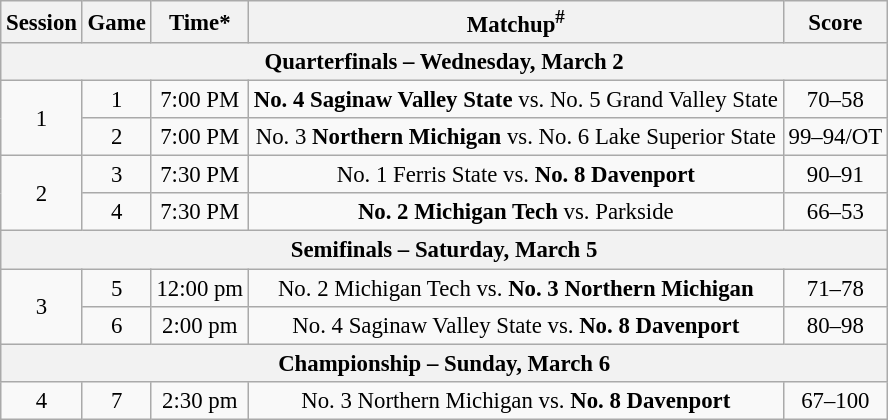<table class="wikitable" style="font-size: 95%; text-align:center">
<tr>
<th>Session</th>
<th>Game</th>
<th>Time*</th>
<th>Matchup<sup>#</sup></th>
<th>Score</th>
</tr>
<tr>
<th colspan=7>Quarterfinals – Wednesday, March 2</th>
</tr>
<tr>
<td rowspan=2>1</td>
<td>1</td>
<td>7:00 PM</td>
<td><strong>No. 4 Saginaw Valley State</strong> vs. No. 5 Grand Valley State</td>
<td>70–58</td>
</tr>
<tr>
<td>2</td>
<td>7:00 PM</td>
<td>No. 3 <strong>Northern Michigan</strong> vs. No. 6 Lake Superior State</td>
<td>99–94/OT</td>
</tr>
<tr>
<td rowspan=2>2</td>
<td>3</td>
<td>7:30 PM</td>
<td>No. 1 Ferris State vs. <strong>No. 8 Davenport</strong></td>
<td>90–91</td>
</tr>
<tr>
<td>4</td>
<td>7:30 PM</td>
<td><strong>No. 2 Michigan Tech</strong> vs. Parkside</td>
<td>66–53</td>
</tr>
<tr>
<th colspan=7>Semifinals – Saturday, March 5</th>
</tr>
<tr>
<td rowspan=2>3</td>
<td>5</td>
<td>12:00 pm</td>
<td>No. 2 Michigan Tech vs. <strong>No. 3 Northern Michigan</strong></td>
<td>71–78</td>
</tr>
<tr>
<td>6</td>
<td>2:00 pm</td>
<td>No. 4 Saginaw Valley State vs. <strong>No. 8 Davenport</strong></td>
<td>80–98</td>
</tr>
<tr>
<th colspan=7>Championship – Sunday, March 6</th>
</tr>
<tr>
<td>4</td>
<td>7</td>
<td>2:30 pm</td>
<td>No. 3 Northern Michigan vs. <strong>No. 8 Davenport</strong></td>
<td>67–100</td>
</tr>
</table>
